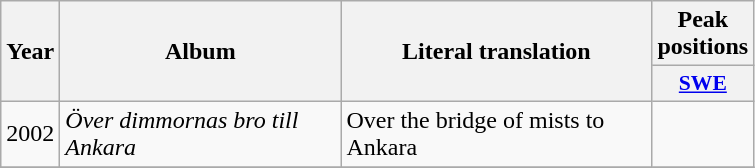<table class="wikitable">
<tr>
<th align="center" rowspan="2" width="10">Year</th>
<th align="center" rowspan="2" width="180">Album</th>
<th align="center" rowspan="2" width="200">Literal translation</th>
<th align="center" colspan="1" width="20">Peak positions</th>
</tr>
<tr>
<th scope="col" style="width:3em;font-size:90%;"><a href='#'>SWE</a><br></th>
</tr>
<tr>
<td style="text-align:center;">2002</td>
<td><em>Över dimmornas bro till Ankara</em></td>
<td>Over the bridge of mists to Ankara</td>
<td style="text-align:center;"></td>
</tr>
<tr>
</tr>
</table>
